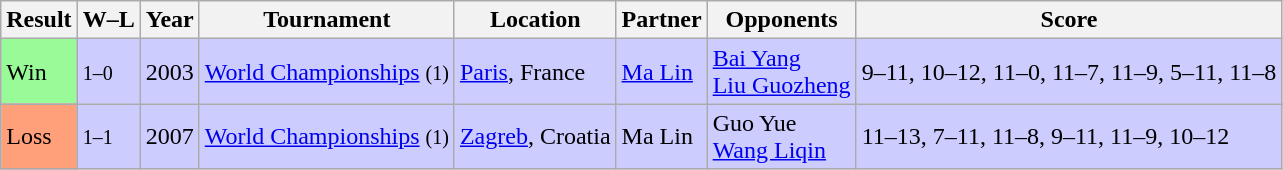<table class="sortable wikitable">
<tr>
<th>Result</th>
<th>W–L</th>
<th>Year</th>
<th>Tournament</th>
<th>Location</th>
<th>Partner</th>
<th>Opponents</th>
<th>Score</th>
</tr>
<tr bgcolor="#CCCCFF">
<td bgcolor=98FB98>Win</td>
<td><small>1–0</small></td>
<td>2003</td>
<td><a href='#'>World Championships</a> <small>(1)</small></td>
<td><a href='#'>Paris</a>, France</td>
<td> <a href='#'>Ma Lin</a></td>
<td> <a href='#'>Bai Yang</a><br> <a href='#'>Liu Guozheng</a></td>
<td>9–11, 10–12, 11–0, 11–7, 11–9, 5–11, 11–8</td>
</tr>
<tr bgcolor="#CCCCFF">
<td bgcolor=FFA07A>Loss</td>
<td><small>1–1</small></td>
<td>2007</td>
<td><a href='#'>World Championships</a> <small>(1)</small></td>
<td><a href='#'>Zagreb</a>, Croatia</td>
<td> Ma Lin</td>
<td> Guo Yue<br> <a href='#'>Wang Liqin</a></td>
<td>11–13, 7–11, 11–8, 9–11, 11–9, 10–12</td>
</tr>
</table>
